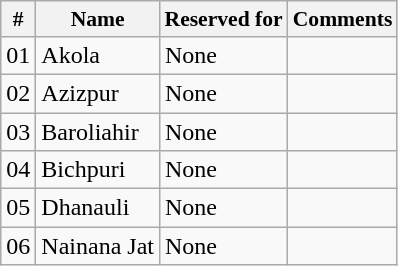<table class="wikitable sortable">
<tr>
<th style="font-size:90%">#</th>
<th style="font-size:90%">Name</th>
<th style="font-size:90%">Reserved for</th>
<th style="font-size:90%">Comments</th>
</tr>
<tr>
<td>01</td>
<td>Akola</td>
<td>None</td>
<td></td>
</tr>
<tr>
<td>02</td>
<td>Azizpur</td>
<td>None</td>
<td></td>
</tr>
<tr>
<td>03</td>
<td>Baroliahir</td>
<td>None</td>
<td></td>
</tr>
<tr>
<td>04</td>
<td>Bichpuri</td>
<td>None</td>
<td></td>
</tr>
<tr>
<td>05</td>
<td>Dhanauli</td>
<td>None</td>
<td></td>
</tr>
<tr>
<td>06</td>
<td>Nainana Jat</td>
<td>None</td>
<td></td>
</tr>
</table>
